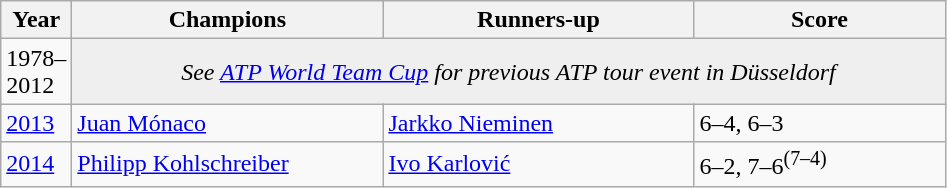<table class="wikitable">
<tr>
<th style="width:40px">Year</th>
<th style="width:200px">Champions</th>
<th style="width:200px">Runners-up</th>
<th style="width:160px" class="unsortable">Score</th>
</tr>
<tr>
<td>1978–2012</td>
<td colspan=5 align=center style="background:#efefef"><em>See <a href='#'>ATP World Team Cup</a> for previous ATP tour event in Düsseldorf</em></td>
</tr>
<tr>
<td><a href='#'>2013</a></td>
<td> <a href='#'>Juan Mónaco</a></td>
<td> <a href='#'>Jarkko Nieminen</a></td>
<td>6–4, 6–3</td>
</tr>
<tr>
<td><a href='#'>2014</a></td>
<td> <a href='#'>Philipp Kohlschreiber</a></td>
<td> <a href='#'>Ivo Karlović</a></td>
<td>6–2, 7–6<sup>(7–4)</sup></td>
</tr>
</table>
